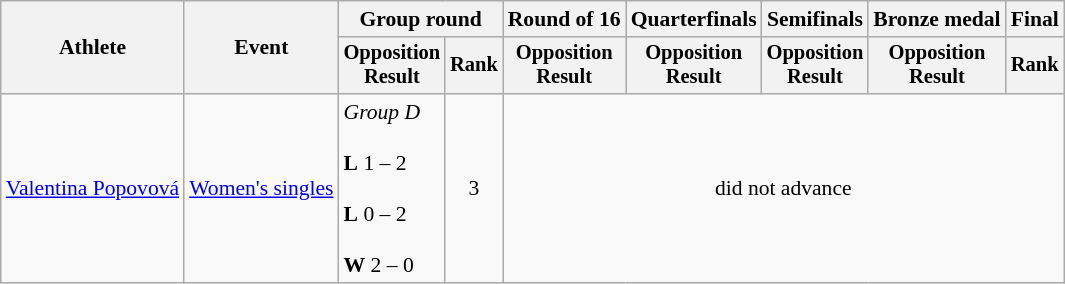<table class="wikitable" style="font-size:90%;">
<tr>
<th rowspan="2">Athlete</th>
<th rowspan="2">Event</th>
<th colspan="2">Group round</th>
<th>Round of 16</th>
<th>Quarterfinals</th>
<th>Semifinals</th>
<th>Bronze medal</th>
<th colspan=2>Final</th>
</tr>
<tr style="font-size:95%">
<th>Opposition<br>Result</th>
<th>Rank</th>
<th>Opposition<br>Result</th>
<th>Opposition<br>Result</th>
<th>Opposition<br>Result</th>
<th>Opposition<br>Result</th>
<th>Rank</th>
</tr>
<tr align=center>
<td align=left><a href='#'>Valentina Popovová</a></td>
<td align=left><a href='#'>Women's singles</a></td>
<td align=left><em>Group D</em><br><br><strong>L</strong> 1 – 2<br><br><strong>L</strong> 0 – 2<br><br><strong>W</strong> 2 – 0</td>
<td>3</td>
<td colspan=5>did not advance</td>
</tr>
</table>
